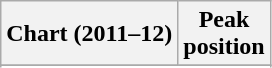<table class="wikitable plainrowheaders sortable">
<tr>
<th scope="col">Chart (2011–12)</th>
<th scope="col">Peak<br>position</th>
</tr>
<tr>
</tr>
<tr>
</tr>
<tr>
</tr>
<tr>
</tr>
</table>
